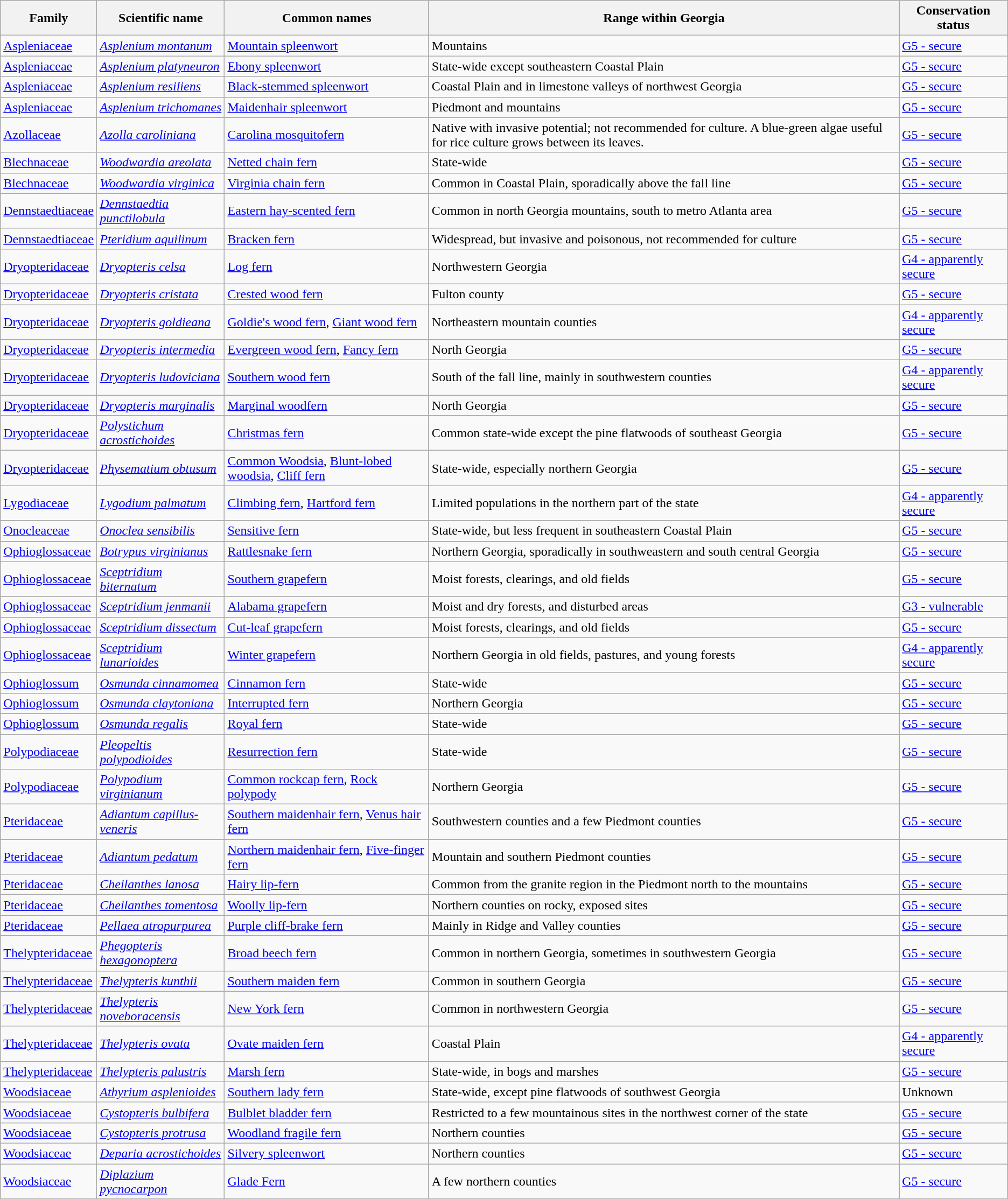<table class="wikitable sortable">
<tr>
<th>Family</th>
<th>Scientific name</th>
<th>Common names</th>
<th>Range within Georgia</th>
<th>Conservation status</th>
</tr>
<tr>
<td><a href='#'>Aspleniaceae</a></td>
<td><em><a href='#'>Asplenium montanum</a></em></td>
<td><a href='#'>Mountain spleenwort</a></td>
<td>Mountains</td>
<td><a href='#'>G5 - secure</a></td>
</tr>
<tr>
<td><a href='#'>Aspleniaceae</a></td>
<td><em><a href='#'>Asplenium platyneuron</a></em></td>
<td><a href='#'>Ebony spleenwort</a></td>
<td>State-wide except southeastern Coastal Plain</td>
<td><a href='#'>G5 - secure</a></td>
</tr>
<tr>
<td><a href='#'>Aspleniaceae</a></td>
<td><em><a href='#'>Asplenium resiliens</a></em></td>
<td><a href='#'>Black-stemmed spleenwort</a></td>
<td>Coastal Plain and in limestone valleys of northwest Georgia</td>
<td><a href='#'>G5 - secure</a></td>
</tr>
<tr>
<td><a href='#'>Aspleniaceae</a></td>
<td><em><a href='#'>Asplenium trichomanes</a></em></td>
<td><a href='#'>Maidenhair spleenwort</a></td>
<td>Piedmont and mountains</td>
<td><a href='#'>G5 - secure</a></td>
</tr>
<tr>
<td><a href='#'>Azollaceae</a></td>
<td><em><a href='#'>Azolla caroliniana</a></em></td>
<td><a href='#'>Carolina mosquitofern</a></td>
<td>Native with invasive potential; not recommended for culture. A blue-green algae useful for rice culture grows between its leaves.</td>
<td><a href='#'>G5 - secure</a></td>
</tr>
<tr>
<td><a href='#'>Blechnaceae</a></td>
<td><em><a href='#'>Woodwardia areolata</a></em></td>
<td><a href='#'>Netted chain fern</a></td>
<td>State-wide</td>
<td><a href='#'>G5 - secure</a></td>
</tr>
<tr>
<td><a href='#'>Blechnaceae</a></td>
<td><em><a href='#'>Woodwardia virginica</a></em></td>
<td><a href='#'>Virginia chain fern</a></td>
<td>Common in Coastal Plain, sporadically above the fall line</td>
<td><a href='#'>G5 - secure</a></td>
</tr>
<tr>
<td><a href='#'>Dennstaedtiaceae</a></td>
<td><em><a href='#'>Dennstaedtia punctilobula</a></em></td>
<td><a href='#'>Eastern hay-scented fern</a></td>
<td>Common in north Georgia mountains, south to metro Atlanta area</td>
<td><a href='#'>G5 - secure</a></td>
</tr>
<tr>
<td><a href='#'>Dennstaedtiaceae</a></td>
<td><em><a href='#'>Pteridium aquilinum</a></em></td>
<td><a href='#'>Bracken fern</a></td>
<td>Widespread, but invasive and poisonous, not recommended for culture</td>
<td><a href='#'>G5 - secure</a></td>
</tr>
<tr>
<td><a href='#'>Dryopteridaceae</a></td>
<td><em><a href='#'>Dryopteris celsa</a></em></td>
<td><a href='#'>Log fern</a></td>
<td>Northwestern Georgia</td>
<td><a href='#'>G4 - apparently secure</a></td>
</tr>
<tr>
<td><a href='#'>Dryopteridaceae</a></td>
<td><em><a href='#'>Dryopteris cristata</a></em></td>
<td><a href='#'>Crested wood fern</a></td>
<td>Fulton county</td>
<td><a href='#'>G5 - secure</a></td>
</tr>
<tr>
<td><a href='#'>Dryopteridaceae</a></td>
<td><em><a href='#'>Dryopteris goldieana</a></em></td>
<td><a href='#'>Goldie's wood fern</a>, <a href='#'>Giant wood fern</a></td>
<td>Northeastern mountain counties</td>
<td><a href='#'>G4 - apparently secure</a></td>
</tr>
<tr>
<td><a href='#'>Dryopteridaceae</a></td>
<td><em><a href='#'>Dryopteris intermedia</a></em></td>
<td><a href='#'>Evergreen wood fern</a>, <a href='#'>Fancy fern</a></td>
<td>North Georgia</td>
<td><a href='#'>G5 - secure</a></td>
</tr>
<tr>
<td><a href='#'>Dryopteridaceae</a></td>
<td><em><a href='#'>Dryopteris ludoviciana</a></em></td>
<td><a href='#'>Southern wood fern</a></td>
<td>South of the fall line, mainly in southwestern counties</td>
<td><a href='#'>G4 - apparently secure</a></td>
</tr>
<tr>
<td><a href='#'>Dryopteridaceae</a></td>
<td><em><a href='#'>Dryopteris marginalis</a></em></td>
<td><a href='#'>Marginal woodfern</a></td>
<td>North Georgia</td>
<td><a href='#'>G5 - secure</a></td>
</tr>
<tr>
<td><a href='#'>Dryopteridaceae</a></td>
<td><em><a href='#'>Polystichum acrostichoides</a></em></td>
<td><a href='#'>Christmas fern</a></td>
<td>Common state-wide except the pine flatwoods of southeast Georgia</td>
<td><a href='#'>G5 - secure</a></td>
</tr>
<tr>
<td><a href='#'>Dryopteridaceae</a></td>
<td><em><a href='#'>Physematium obtusum</a></em></td>
<td><a href='#'>Common Woodsia</a>, <a href='#'>Blunt-lobed woodsia</a>, <a href='#'>Cliff fern</a></td>
<td>State-wide, especially northern Georgia</td>
<td><a href='#'>G5 - secure</a></td>
</tr>
<tr>
<td><a href='#'>Lygodiaceae</a></td>
<td><em><a href='#'>Lygodium palmatum</a></em></td>
<td><a href='#'>Climbing fern</a>, <a href='#'>Hartford fern</a></td>
<td>Limited populations in the northern part of the state</td>
<td><a href='#'>G4 - apparently secure</a></td>
</tr>
<tr>
<td><a href='#'>Onocleaceae</a></td>
<td><em><a href='#'>Onoclea sensibilis</a></em></td>
<td><a href='#'>Sensitive fern</a></td>
<td>State-wide, but less frequent in southeastern Coastal Plain</td>
<td><a href='#'>G5 - secure</a></td>
</tr>
<tr>
<td><a href='#'>Ophioglossaceae</a></td>
<td><em><a href='#'>Botrypus virginianus</a></em></td>
<td><a href='#'>Rattlesnake fern</a></td>
<td>Northern Georgia, sporadically in southweastern and south central Georgia</td>
<td><a href='#'>G5 - secure</a></td>
</tr>
<tr>
<td><a href='#'>Ophioglossaceae</a></td>
<td><em><a href='#'>Sceptridium biternatum</a></em></td>
<td><a href='#'>Southern grapefern</a></td>
<td>Moist forests, clearings, and old fields</td>
<td><a href='#'>G5 - secure</a></td>
</tr>
<tr>
<td><a href='#'>Ophioglossaceae</a></td>
<td><em><a href='#'>Sceptridium jenmanii</a></em></td>
<td><a href='#'>Alabama grapefern</a></td>
<td>Moist and dry forests, and disturbed areas</td>
<td><a href='#'>G3 - vulnerable</a></td>
</tr>
<tr>
<td><a href='#'>Ophioglossaceae</a></td>
<td><em><a href='#'>Sceptridium dissectum</a></em></td>
<td><a href='#'>Cut-leaf grapefern</a></td>
<td>Moist forests, clearings, and old fields</td>
<td><a href='#'>G5 - secure</a></td>
</tr>
<tr>
<td><a href='#'>Ophioglossaceae</a></td>
<td><em><a href='#'>Sceptridium lunarioides</a></em></td>
<td><a href='#'>Winter grapefern</a></td>
<td>Northern Georgia in old fields, pastures, and young forests</td>
<td><a href='#'>G4 - apparently secure</a></td>
</tr>
<tr>
<td><a href='#'>Ophioglossum</a></td>
<td><em><a href='#'>Osmunda cinnamomea</a></em></td>
<td><a href='#'>Cinnamon fern</a></td>
<td>State-wide</td>
<td><a href='#'>G5 - secure</a></td>
</tr>
<tr>
<td><a href='#'>Ophioglossum</a></td>
<td><em><a href='#'>Osmunda claytoniana</a></em></td>
<td><a href='#'>Interrupted fern</a></td>
<td>Northern Georgia</td>
<td><a href='#'>G5 - secure</a></td>
</tr>
<tr>
<td><a href='#'>Ophioglossum</a></td>
<td><em><a href='#'>Osmunda regalis</a></em></td>
<td><a href='#'>Royal fern</a></td>
<td>State-wide</td>
<td><a href='#'>G5 - secure</a></td>
</tr>
<tr>
<td><a href='#'>Polypodiaceae</a></td>
<td><em><a href='#'>Pleopeltis polypodioides</a></em></td>
<td><a href='#'>Resurrection fern</a></td>
<td>State-wide</td>
<td><a href='#'>G5 - secure</a></td>
</tr>
<tr>
<td><a href='#'>Polypodiaceae</a></td>
<td><em><a href='#'>Polypodium virginianum</a></em></td>
<td><a href='#'>Common rockcap fern</a>, <a href='#'>Rock polypody</a></td>
<td>Northern Georgia</td>
<td><a href='#'>G5 - secure</a></td>
</tr>
<tr>
<td><a href='#'>Pteridaceae</a></td>
<td><em><a href='#'>Adiantum capillus-veneris</a></em></td>
<td><a href='#'>Southern maidenhair fern</a>, <a href='#'>Venus hair fern</a></td>
<td>Southwestern counties and a few Piedmont counties</td>
<td><a href='#'>G5 - secure</a></td>
</tr>
<tr>
<td><a href='#'>Pteridaceae</a></td>
<td><em><a href='#'>Adiantum pedatum</a></em></td>
<td><a href='#'>Northern maidenhair fern</a>, <a href='#'>Five-finger fern</a></td>
<td>Mountain and southern Piedmont counties</td>
<td><a href='#'>G5 - secure</a></td>
</tr>
<tr>
<td><a href='#'>Pteridaceae</a></td>
<td><em><a href='#'>Cheilanthes lanosa</a></em></td>
<td><a href='#'>Hairy lip-fern</a></td>
<td>Common from the granite region in the Piedmont north to the mountains</td>
<td><a href='#'>G5 - secure</a></td>
</tr>
<tr>
<td><a href='#'>Pteridaceae</a></td>
<td><em><a href='#'>Cheilanthes tomentosa</a></em></td>
<td><a href='#'>Woolly lip-fern</a></td>
<td>Northern counties on rocky, exposed sites</td>
<td><a href='#'>G5 - secure</a></td>
</tr>
<tr>
<td><a href='#'>Pteridaceae</a></td>
<td><em><a href='#'>Pellaea atropurpurea</a></em></td>
<td><a href='#'>Purple cliff-brake fern</a></td>
<td>Mainly in Ridge and Valley counties</td>
<td><a href='#'>G5 - secure</a></td>
</tr>
<tr>
<td><a href='#'>Thelypteridaceae</a></td>
<td><em><a href='#'>Phegopteris hexagonoptera</a></em></td>
<td><a href='#'>Broad beech fern</a></td>
<td>Common in northern Georgia, sometimes in southwestern Georgia</td>
<td><a href='#'>G5 - secure</a></td>
</tr>
<tr>
<td><a href='#'>Thelypteridaceae</a></td>
<td><em><a href='#'>Thelypteris kunthii</a></em></td>
<td><a href='#'>Southern maiden fern</a></td>
<td>Common in southern Georgia</td>
<td><a href='#'>G5 - secure</a></td>
</tr>
<tr>
<td><a href='#'>Thelypteridaceae</a></td>
<td><em><a href='#'>Thelypteris noveboracensis</a></em></td>
<td><a href='#'>New York fern</a></td>
<td>Common in northwestern Georgia</td>
<td><a href='#'>G5 - secure</a></td>
</tr>
<tr>
<td><a href='#'>Thelypteridaceae</a></td>
<td><em><a href='#'>Thelypteris ovata</a></em></td>
<td><a href='#'>Ovate maiden fern</a></td>
<td>Coastal Plain</td>
<td><a href='#'>G4 - apparently secure</a></td>
</tr>
<tr>
<td><a href='#'>Thelypteridaceae</a></td>
<td><em><a href='#'>Thelypteris palustris</a></em></td>
<td><a href='#'>Marsh fern</a></td>
<td>State-wide, in bogs and marshes</td>
<td><a href='#'>G5 - secure</a></td>
</tr>
<tr>
<td><a href='#'>Woodsiaceae</a></td>
<td><em><a href='#'>Athyrium asplenioides</a></em></td>
<td><a href='#'>Southern lady fern</a></td>
<td>State-wide, except pine flatwoods of southwest Georgia</td>
<td>Unknown</td>
</tr>
<tr>
<td><a href='#'>Woodsiaceae</a></td>
<td><em><a href='#'>Cystopteris bulbifera</a></em></td>
<td><a href='#'>Bulblet bladder fern</a></td>
<td>Restricted to a few mountainous sites in the northwest corner of the state</td>
<td><a href='#'>G5 - secure</a></td>
</tr>
<tr>
<td><a href='#'>Woodsiaceae</a></td>
<td><em><a href='#'>Cystopteris protrusa</a></em></td>
<td><a href='#'>Woodland fragile fern</a></td>
<td>Northern counties</td>
<td><a href='#'>G5 - secure</a></td>
</tr>
<tr>
<td><a href='#'>Woodsiaceae</a></td>
<td><em><a href='#'>Deparia acrostichoides</a></em></td>
<td><a href='#'>Silvery spleenwort</a></td>
<td>Northern counties</td>
<td><a href='#'>G5 - secure</a></td>
</tr>
<tr>
<td><a href='#'>Woodsiaceae</a></td>
<td><em><a href='#'>Diplazium pycnocarpon</a></em></td>
<td><a href='#'>Glade Fern</a></td>
<td>A few northern counties</td>
<td><a href='#'>G5 - secure</a></td>
</tr>
</table>
